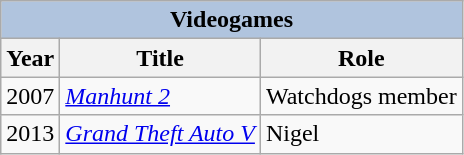<table class="wikitable">
<tr>
<th colspan="3" style="background: LightSteelBlue;">Videogames</th>
</tr>
<tr>
<th>Year</th>
<th>Title</th>
<th>Role</th>
</tr>
<tr>
<td>2007</td>
<td><em><a href='#'>Manhunt 2</a></em></td>
<td>Watchdogs member</td>
</tr>
<tr>
<td>2013</td>
<td><em><a href='#'>Grand Theft Auto V</a></em></td>
<td>Nigel</td>
</tr>
</table>
